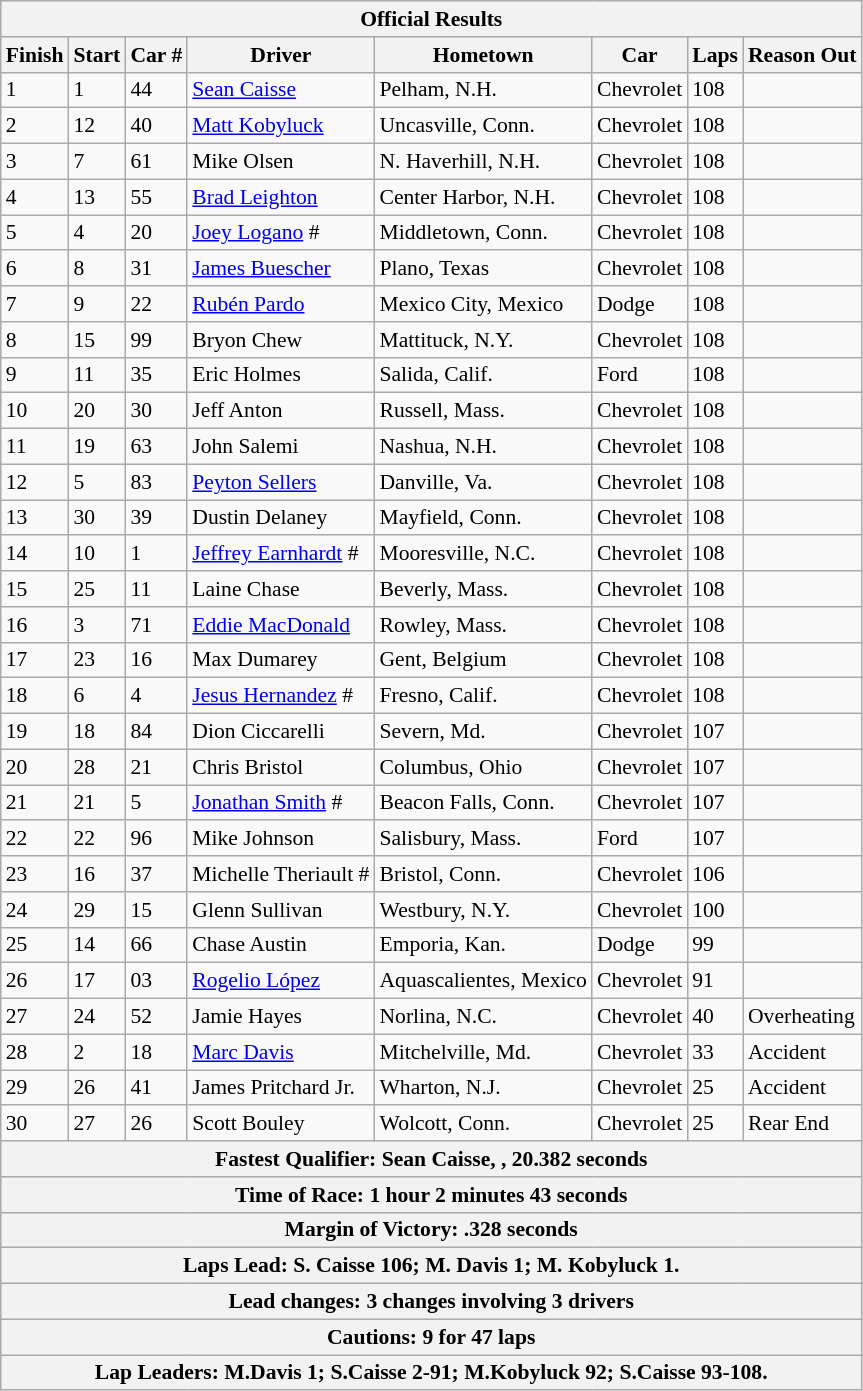<table class="wikitable" style="font-size: 90%;">
<tr>
<th colspan=9>Official Results</th>
</tr>
<tr>
<th>Finish</th>
<th>Start</th>
<th>Car #</th>
<th>Driver</th>
<th>Hometown</th>
<th>Car</th>
<th>Laps</th>
<th>Reason Out</th>
</tr>
<tr>
<td>1</td>
<td>1</td>
<td>44</td>
<td><a href='#'>Sean Caisse</a></td>
<td>Pelham, N.H.</td>
<td>Chevrolet</td>
<td>108</td>
<td></td>
</tr>
<tr>
<td>2</td>
<td>12</td>
<td>40</td>
<td><a href='#'>Matt Kobyluck</a></td>
<td>Uncasville, Conn.</td>
<td>Chevrolet</td>
<td>108</td>
<td></td>
</tr>
<tr>
<td>3</td>
<td>7</td>
<td>61</td>
<td>Mike Olsen</td>
<td>N. Haverhill, N.H.</td>
<td>Chevrolet</td>
<td>108</td>
<td></td>
</tr>
<tr>
<td>4</td>
<td>13</td>
<td>55</td>
<td><a href='#'>Brad Leighton</a></td>
<td>Center Harbor, N.H.</td>
<td>Chevrolet</td>
<td>108</td>
<td></td>
</tr>
<tr>
<td>5</td>
<td>4</td>
<td>20</td>
<td><a href='#'>Joey Logano</a> #</td>
<td>Middletown, Conn.</td>
<td>Chevrolet</td>
<td>108</td>
<td></td>
</tr>
<tr>
<td>6</td>
<td>8</td>
<td>31</td>
<td><a href='#'>James Buescher</a></td>
<td>Plano, Texas</td>
<td>Chevrolet</td>
<td>108</td>
<td></td>
</tr>
<tr>
<td>7</td>
<td>9</td>
<td>22</td>
<td><a href='#'>Rubén Pardo</a></td>
<td>Mexico City, Mexico</td>
<td>Dodge</td>
<td>108</td>
<td></td>
</tr>
<tr>
<td>8</td>
<td>15</td>
<td>99</td>
<td>Bryon Chew</td>
<td>Mattituck, N.Y.</td>
<td>Chevrolet</td>
<td>108</td>
<td></td>
</tr>
<tr>
<td>9</td>
<td>11</td>
<td>35</td>
<td>Eric Holmes</td>
<td>Salida, Calif.</td>
<td>Ford</td>
<td>108</td>
<td></td>
</tr>
<tr>
<td>10</td>
<td>20</td>
<td>30</td>
<td>Jeff Anton</td>
<td>Russell, Mass.</td>
<td>Chevrolet</td>
<td>108</td>
<td></td>
</tr>
<tr>
<td>11</td>
<td>19</td>
<td>63</td>
<td>John Salemi</td>
<td>Nashua, N.H.</td>
<td>Chevrolet</td>
<td>108</td>
<td></td>
</tr>
<tr>
<td>12</td>
<td>5</td>
<td>83</td>
<td><a href='#'>Peyton Sellers</a></td>
<td>Danville, Va.</td>
<td>Chevrolet</td>
<td>108</td>
<td></td>
</tr>
<tr>
<td>13</td>
<td>30</td>
<td>39</td>
<td>Dustin Delaney</td>
<td>Mayfield, Conn.</td>
<td>Chevrolet</td>
<td>108</td>
<td></td>
</tr>
<tr>
<td>14</td>
<td>10</td>
<td>1</td>
<td><a href='#'>Jeffrey Earnhardt</a> #</td>
<td>Mooresville, N.C.</td>
<td>Chevrolet</td>
<td>108</td>
<td></td>
</tr>
<tr>
<td>15</td>
<td>25</td>
<td>11</td>
<td>Laine Chase</td>
<td>Beverly, Mass.</td>
<td>Chevrolet</td>
<td>108</td>
<td></td>
</tr>
<tr>
<td>16</td>
<td>3</td>
<td>71</td>
<td><a href='#'>Eddie MacDonald</a></td>
<td>Rowley, Mass.</td>
<td>Chevrolet</td>
<td>108</td>
<td></td>
</tr>
<tr>
<td>17</td>
<td>23</td>
<td>16</td>
<td>Max Dumarey</td>
<td>Gent, Belgium</td>
<td>Chevrolet</td>
<td>108</td>
<td></td>
</tr>
<tr>
<td>18</td>
<td>6</td>
<td>4</td>
<td><a href='#'>Jesus Hernandez</a> #</td>
<td>Fresno, Calif.</td>
<td>Chevrolet</td>
<td>108</td>
<td></td>
</tr>
<tr>
<td>19</td>
<td>18</td>
<td>84</td>
<td>Dion Ciccarelli</td>
<td>Severn, Md.</td>
<td>Chevrolet</td>
<td>107</td>
<td></td>
</tr>
<tr>
<td>20</td>
<td>28</td>
<td>21</td>
<td>Chris Bristol</td>
<td>Columbus, Ohio</td>
<td>Chevrolet</td>
<td>107</td>
<td></td>
</tr>
<tr>
<td>21</td>
<td>21</td>
<td>5</td>
<td><a href='#'>Jonathan Smith</a> #</td>
<td>Beacon Falls, Conn.</td>
<td>Chevrolet</td>
<td>107</td>
<td></td>
</tr>
<tr>
<td>22</td>
<td>22</td>
<td>96</td>
<td>Mike Johnson</td>
<td>Salisbury, Mass.</td>
<td>Ford</td>
<td>107</td>
<td></td>
</tr>
<tr>
<td>23</td>
<td>16</td>
<td>37</td>
<td>Michelle Theriault #</td>
<td>Bristol, Conn.</td>
<td>Chevrolet</td>
<td>106</td>
<td></td>
</tr>
<tr>
<td>24</td>
<td>29</td>
<td>15</td>
<td>Glenn Sullivan</td>
<td>Westbury, N.Y.</td>
<td>Chevrolet</td>
<td>100</td>
<td></td>
</tr>
<tr>
<td>25</td>
<td>14</td>
<td>66</td>
<td>Chase Austin</td>
<td>Emporia, Kan.</td>
<td>Dodge</td>
<td>99</td>
<td></td>
</tr>
<tr>
<td>26</td>
<td>17</td>
<td>03</td>
<td><a href='#'>Rogelio López</a></td>
<td>Aquascalientes, Mexico</td>
<td>Chevrolet</td>
<td>91</td>
<td></td>
</tr>
<tr>
<td>27</td>
<td>24</td>
<td>52</td>
<td>Jamie Hayes</td>
<td>Norlina, N.C.</td>
<td>Chevrolet</td>
<td>40</td>
<td>Overheating</td>
</tr>
<tr>
<td>28</td>
<td>2</td>
<td>18</td>
<td><a href='#'>Marc Davis</a></td>
<td>Mitchelville, Md.</td>
<td>Chevrolet</td>
<td>33</td>
<td>Accident</td>
</tr>
<tr>
<td>29</td>
<td>26</td>
<td>41</td>
<td>James Pritchard Jr.</td>
<td>Wharton, N.J.</td>
<td>Chevrolet</td>
<td>25</td>
<td>Accident</td>
</tr>
<tr>
<td>30</td>
<td>27</td>
<td>26</td>
<td>Scott Bouley</td>
<td>Wolcott, Conn.</td>
<td>Chevrolet</td>
<td>25</td>
<td>Rear End</td>
</tr>
<tr>
<th colspan=9>Fastest Qualifier: Sean Caisse, , 20.382 seconds</th>
</tr>
<tr>
<th colspan=9>Time of Race: 1 hour 2 minutes 43 seconds</th>
</tr>
<tr>
<th colspan=9>Margin of Victory: .328 seconds</th>
</tr>
<tr>
<th colspan=9>Laps Lead: S. Caisse 106; M. Davis 1; M. Kobyluck 1.</th>
</tr>
<tr>
<th colspan=9>Lead changes: 3 changes involving 3 drivers</th>
</tr>
<tr>
<th colspan=9>Cautions: 9 for 47 laps</th>
</tr>
<tr>
<th colspan=9>Lap Leaders: M.Davis 1; S.Caisse 2-91; M.Kobyluck 92; S.Caisse 93-108.</th>
</tr>
</table>
